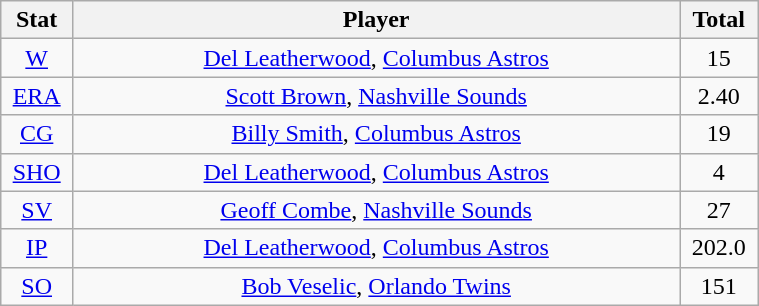<table class="wikitable" width="40%" style="text-align:center;">
<tr>
<th width="5%">Stat</th>
<th width="60%">Player</th>
<th width="5%">Total</th>
</tr>
<tr>
<td><a href='#'>W</a></td>
<td><a href='#'>Del Leatherwood</a>, <a href='#'>Columbus Astros</a></td>
<td>15</td>
</tr>
<tr>
<td><a href='#'>ERA</a></td>
<td><a href='#'>Scott Brown</a>, <a href='#'>Nashville Sounds</a></td>
<td>2.40</td>
</tr>
<tr>
<td><a href='#'>CG</a></td>
<td><a href='#'>Billy Smith</a>, <a href='#'>Columbus Astros</a></td>
<td>19</td>
</tr>
<tr>
<td><a href='#'>SHO</a></td>
<td><a href='#'>Del Leatherwood</a>, <a href='#'>Columbus Astros</a></td>
<td>4</td>
</tr>
<tr>
<td><a href='#'>SV</a></td>
<td><a href='#'>Geoff Combe</a>, <a href='#'>Nashville Sounds</a></td>
<td>27</td>
</tr>
<tr>
<td><a href='#'>IP</a></td>
<td><a href='#'>Del Leatherwood</a>, <a href='#'>Columbus Astros</a></td>
<td>202.0</td>
</tr>
<tr>
<td><a href='#'>SO</a></td>
<td><a href='#'>Bob Veselic</a>, <a href='#'>Orlando Twins</a></td>
<td>151</td>
</tr>
</table>
